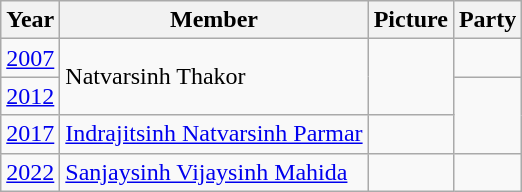<table class="wikitable sortable">
<tr>
<th>Year</th>
<th>Member</th>
<th>Picture</th>
<th colspan="2">Party</th>
</tr>
<tr>
<td><a href='#'>2007</a></td>
<td rowspan="2">Natvarsinh Thakor</td>
<td rowspan=2></td>
<td></td>
</tr>
<tr>
<td><a href='#'>2012</a></td>
</tr>
<tr>
<td><a href='#'>2017</a></td>
<td><a href='#'>Indrajitsinh Natvarsinh Parmar</a></td>
<td></td>
</tr>
<tr>
<td><a href='#'>2022</a></td>
<td><a href='#'>Sanjaysinh Vijaysinh Mahida</a></td>
<td></td>
<td></td>
</tr>
</table>
